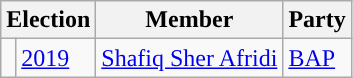<table class="wikitable">
<tr>
<th colspan="2">Election</th>
<th>Member</th>
<th>Party</th>
</tr>
<tr>
<td style="background-color: "></td>
<td><a href='#'>2019</a></td>
<td><a href='#'>Shafiq Sher Afridi</a></td>
<td><a href='#'>BAP</a></td>
</tr>
</table>
